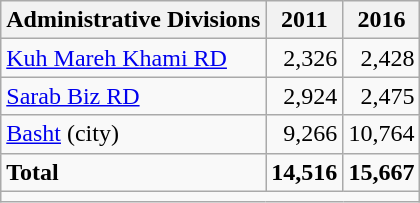<table class="wikitable">
<tr>
<th>Administrative Divisions</th>
<th>2011</th>
<th>2016</th>
</tr>
<tr>
<td><a href='#'>Kuh Mareh Khami RD</a></td>
<td style="text-align: right;">2,326</td>
<td style="text-align: right;">2,428</td>
</tr>
<tr>
<td><a href='#'>Sarab Biz RD</a></td>
<td style="text-align: right;">2,924</td>
<td style="text-align: right;">2,475</td>
</tr>
<tr>
<td><a href='#'>Basht</a> (city)</td>
<td style="text-align: right;">9,266</td>
<td style="text-align: right;">10,764</td>
</tr>
<tr>
<td><strong>Total</strong></td>
<td style="text-align: right;"><strong>14,516</strong></td>
<td style="text-align: right;"><strong>15,667</strong></td>
</tr>
<tr>
<td colspan=3></td>
</tr>
</table>
